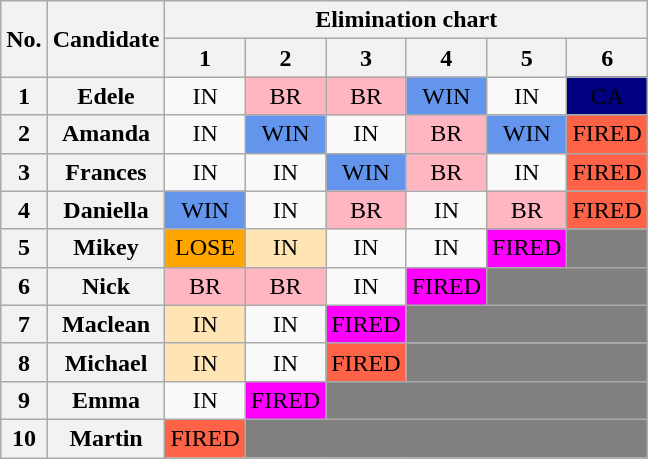<table class="wikitable" style="text-align:center;">
<tr>
<th rowspan=2>No.</th>
<th rowspan=2>Candidate</th>
<th colspan="16">Elimination chart</th>
</tr>
<tr>
<th>1</th>
<th>2</th>
<th>3</th>
<th>4</th>
<th>5</th>
<th>6</th>
</tr>
<tr>
<th>1</th>
<th>Edele</th>
<td>IN</td>
<td style="background:lightpink;">BR</td>
<td style="background:lightpink;">BR</td>
<td style="background:cornflowerblue;">WIN</td>
<td>IN</td>
<td style="background:navy;"><span> CA </span></td>
</tr>
<tr>
<th>2</th>
<th>Amanda</th>
<td>IN</td>
<td style="background:cornflowerblue;">WIN</td>
<td>IN</td>
<td style="background:lightpink;">BR</td>
<td style="background:cornflowerblue;">WIN</td>
<td style="background:tomato;">FIRED</td>
</tr>
<tr>
<th>3</th>
<th>Frances</th>
<td>IN</td>
<td>IN</td>
<td style="background:cornflowerblue;">WIN</td>
<td style="background:lightpink;">BR</td>
<td>IN</td>
<td style="background:tomato;">FIRED</td>
</tr>
<tr>
<th>4</th>
<th>Daniella</th>
<td style="background:cornflowerblue;">WIN</td>
<td>IN</td>
<td style="background:lightpink;">BR</td>
<td>IN</td>
<td style="background:lightpink;">BR</td>
<td style="background:tomato;">FIRED</td>
</tr>
<tr>
<th>5</th>
<th>Mikey</th>
<td style="background:orange;">LOSE</td>
<td style="background:#ffe5b4;">IN</td>
<td>IN</td>
<td>IN</td>
<td style="background:magenta;">FIRED</td>
<td colspan="7" style="background:gray;"></td>
</tr>
<tr>
<th>6</th>
<th>Nick</th>
<td style="background:lightpink;">BR</td>
<td style="background:lightpink;">BR</td>
<td>IN</td>
<td style="background:magenta;">FIRED</td>
<td colspan="8" style="background:gray;"></td>
</tr>
<tr>
<th>7</th>
<th>Maclean</th>
<td style="background:#ffe5b4;">IN</td>
<td>IN</td>
<td style="background:magenta;">FIRED</td>
<td colspan="9" style="background:gray;"></td>
</tr>
<tr>
<th>8</th>
<th>Michael</th>
<td style="background:#ffe5b4;">IN</td>
<td>IN</td>
<td style="background:tomato;">FIRED</td>
<td colspan="10" style="background:gray;"></td>
</tr>
<tr>
<th>9</th>
<th>Emma</th>
<td>IN</td>
<td style="background:magenta;">FIRED</td>
<td colspan="11" style="background:gray;"></td>
</tr>
<tr>
<th>10</th>
<th>Martin</th>
<td style="background:tomato;">FIRED</td>
<td colspan="12" style="background:gray;"></td>
</tr>
</table>
